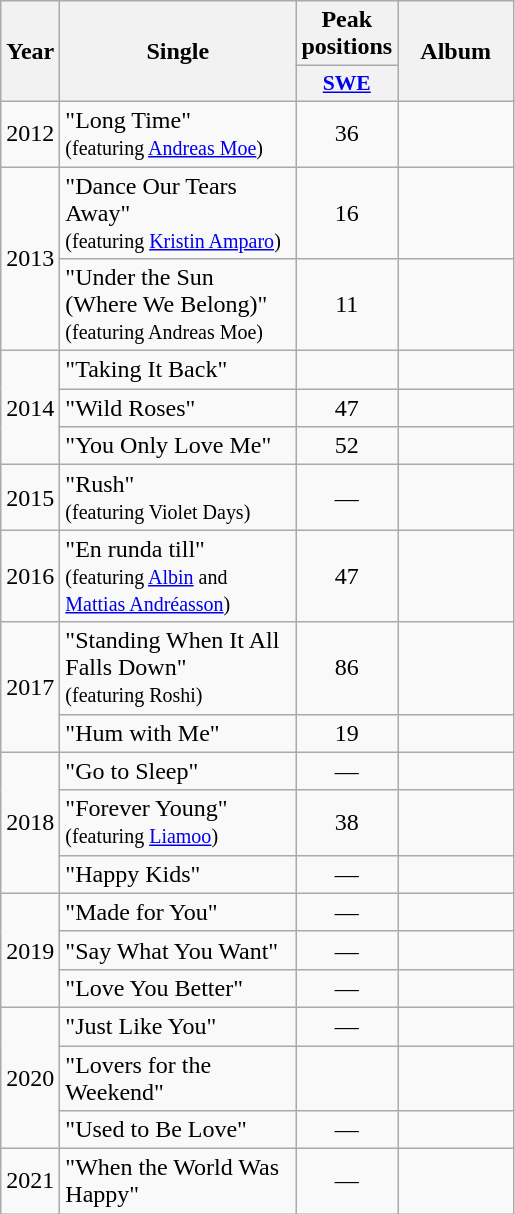<table class="wikitable">
<tr>
<th align="center" rowspan="2" width="10">Year</th>
<th align="center" rowspan="2" width="150">Single</th>
<th align="center" colspan="1" width="20">Peak positions</th>
<th align="center" rowspan="2" width="70">Album</th>
</tr>
<tr>
<th scope="col" style="width:3em;font-size:90%;"><a href='#'>SWE</a><br></th>
</tr>
<tr>
<td>2012</td>
<td>"Long Time" <br><small>(featuring <a href='#'>Andreas Moe</a>)</small></td>
<td align="center">36</td>
<td align="center"></td>
</tr>
<tr>
<td rowspan=2>2013</td>
<td>"Dance Our Tears Away" <br><small>(featuring <a href='#'>Kristin Amparo</a>)</small></td>
<td align="center">16</td>
<td align="center"></td>
</tr>
<tr>
<td>"Under the Sun (Where We Belong)" <br><small>(featuring Andreas Moe)</small></td>
<td align="center">11</td>
<td align="center"></td>
</tr>
<tr>
<td rowspan=3>2014</td>
<td>"Taking It Back"</td>
<td align="center"></td>
<td align="center"></td>
</tr>
<tr>
<td>"Wild Roses"</td>
<td align="center">47</td>
<td align="center"></td>
</tr>
<tr>
<td>"You Only Love Me"</td>
<td align="center">52</td>
<td align="center"></td>
</tr>
<tr>
<td>2015</td>
<td>"Rush" <br><small>(featuring Violet Days)</small></td>
<td align="center">—</td>
<td align="center"></td>
</tr>
<tr>
<td>2016</td>
<td>"En runda till" <br><small>(featuring <a href='#'>Albin</a> and <a href='#'>Mattias Andréasson</a>)</small></td>
<td align="center">47</td>
<td align="center"></td>
</tr>
<tr>
<td rowspan="2">2017</td>
<td>"Standing When It All Falls Down" <br><small>(featuring Roshi)</small></td>
<td align="center">86<br></td>
<td align="center"></td>
</tr>
<tr>
<td>"Hum with Me"</td>
<td align="center">19<br></td>
<td align="center"></td>
</tr>
<tr>
<td rowspan="3">2018</td>
<td>"Go to Sleep"</td>
<td align="center">—</td>
<td align="center"></td>
</tr>
<tr>
<td>"Forever Young" <br><small>(featuring <a href='#'>Liamoo</a>)</small></td>
<td align="center">38<br></td>
<td align="center"></td>
</tr>
<tr>
<td>"Happy Kids"</td>
<td align="center">—</td>
<td align="center"></td>
</tr>
<tr>
<td rowspan="3">2019</td>
<td>"Made for You"</td>
<td align="center">—</td>
<td align="center"></td>
</tr>
<tr>
<td>"Say What You Want"</td>
<td align="center">—</td>
<td align="center"></td>
</tr>
<tr>
<td>"Love You Better"<br></td>
<td align="center">—</td>
<td align="center"></td>
</tr>
<tr>
<td rowspan="3">2020</td>
<td>"Just Like You"<br></td>
<td align="center">—</td>
<td align="center"></td>
</tr>
<tr>
<td>"Lovers for the Weekend"</td>
<td></td>
<td></td>
</tr>
<tr>
<td>"Used to Be Love"<br></td>
<td align="center">—</td>
<td align="center"></td>
</tr>
<tr>
<td>2021</td>
<td>"When the World Was Happy"<br></td>
<td align="center">—</td>
<td align="center"></td>
</tr>
</table>
